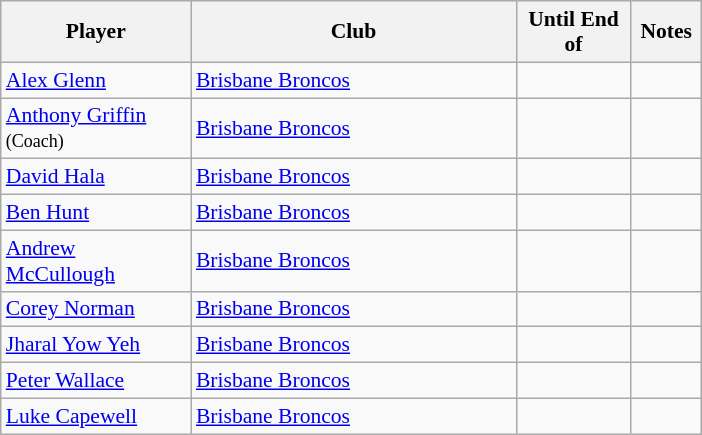<table class="wikitable" style="font-size:90%">
<tr bgcolor="#efefef">
<th width="120">Player</th>
<th width="210">Club</th>
<th width="70">Until End of</th>
<th width="40">Notes</th>
</tr>
<tr>
<td><a href='#'>Alex Glenn</a></td>
<td> <a href='#'>Brisbane Broncos</a></td>
<td></td>
<td></td>
</tr>
<tr>
<td><a href='#'>Anthony Griffin</a> <small>(Coach)</small></td>
<td> <a href='#'>Brisbane Broncos</a></td>
<td></td>
<td></td>
</tr>
<tr>
<td><a href='#'>David Hala</a></td>
<td> <a href='#'>Brisbane Broncos</a></td>
<td></td>
<td></td>
</tr>
<tr>
<td><a href='#'>Ben Hunt</a></td>
<td> <a href='#'>Brisbane Broncos</a></td>
<td></td>
<td></td>
</tr>
<tr>
<td><a href='#'>Andrew McCullough</a></td>
<td> <a href='#'>Brisbane Broncos</a></td>
<td></td>
<td></td>
</tr>
<tr>
<td><a href='#'>Corey Norman</a></td>
<td> <a href='#'>Brisbane Broncos</a></td>
<td></td>
<td></td>
</tr>
<tr>
<td><a href='#'>Jharal Yow Yeh</a></td>
<td> <a href='#'>Brisbane Broncos</a></td>
<td></td>
<td></td>
</tr>
<tr>
<td><a href='#'>Peter Wallace</a></td>
<td> <a href='#'>Brisbane Broncos</a></td>
<td></td>
<td></td>
</tr>
<tr>
<td><a href='#'>Luke Capewell</a></td>
<td> <a href='#'>Brisbane Broncos</a></td>
<td></td>
<td></td>
</tr>
</table>
